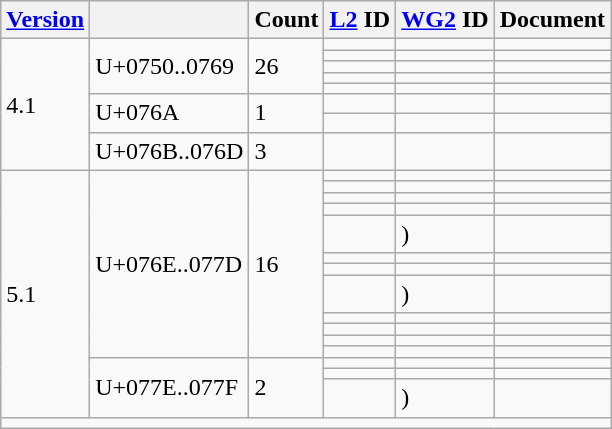<table class="wikitable collapsible sticky-header">
<tr>
<th><a href='#'>Version</a></th>
<th></th>
<th>Count</th>
<th><a href='#'>L2</a> ID</th>
<th><a href='#'>WG2</a> ID</th>
<th>Document</th>
</tr>
<tr>
<td rowspan="8">4.1</td>
<td rowspan="5">U+0750..0769</td>
<td rowspan="5">26</td>
<td></td>
<td></td>
<td></td>
</tr>
<tr>
<td></td>
<td></td>
<td></td>
</tr>
<tr>
<td></td>
<td></td>
<td></td>
</tr>
<tr>
<td></td>
<td></td>
<td></td>
</tr>
<tr>
<td></td>
<td></td>
<td></td>
</tr>
<tr>
<td rowspan="2">U+076A</td>
<td rowspan="2">1</td>
<td></td>
<td></td>
<td></td>
</tr>
<tr>
<td></td>
<td></td>
<td></td>
</tr>
<tr>
<td>U+076B..076D</td>
<td>3</td>
<td></td>
<td></td>
<td></td>
</tr>
<tr>
<td rowspan="15">5.1</td>
<td rowspan="12">U+076E..077D</td>
<td rowspan="12">16</td>
<td></td>
<td></td>
<td></td>
</tr>
<tr>
<td></td>
<td></td>
<td></td>
</tr>
<tr>
<td></td>
<td></td>
<td></td>
</tr>
<tr>
<td></td>
<td></td>
<td></td>
</tr>
<tr>
<td></td>
<td> )</td>
<td></td>
</tr>
<tr>
<td></td>
<td></td>
<td></td>
</tr>
<tr>
<td></td>
<td></td>
<td></td>
</tr>
<tr>
<td></td>
<td> )</td>
<td></td>
</tr>
<tr>
<td></td>
<td></td>
<td></td>
</tr>
<tr>
<td></td>
<td></td>
<td></td>
</tr>
<tr>
<td></td>
<td></td>
<td></td>
</tr>
<tr>
<td></td>
<td></td>
<td></td>
</tr>
<tr>
<td rowspan="3">U+077E..077F</td>
<td rowspan="3">2</td>
<td></td>
<td></td>
<td></td>
</tr>
<tr>
<td></td>
<td></td>
<td></td>
</tr>
<tr>
<td></td>
<td> )</td>
<td></td>
</tr>
<tr class="sortbottom">
<td colspan="6"></td>
</tr>
</table>
